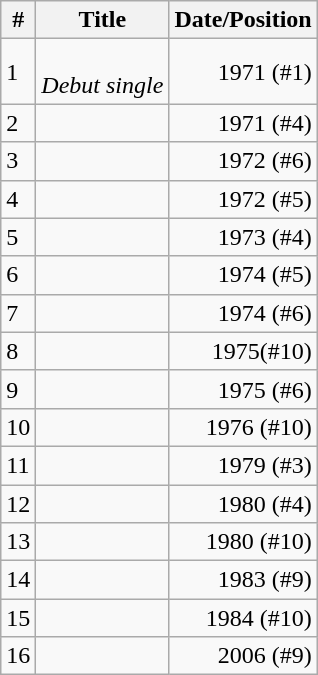<table class="wikitable">
<tr>
<th>#</th>
<th>Title</th>
<th>Date/Position</th>
</tr>
<tr>
<td>1</td>
<td align="left"><br><em>Debut single</em></td>
<td align="right">1971 (#1)</td>
</tr>
<tr>
<td>2</td>
<td align="left"></td>
<td align="right">1971 (#4)</td>
</tr>
<tr>
<td>3</td>
<td align="left"></td>
<td align="right">1972 (#6)</td>
</tr>
<tr>
<td>4</td>
<td align="left"></td>
<td align="right">1972 (#5)</td>
</tr>
<tr>
<td>5</td>
<td align="left"></td>
<td align="right">1973 (#4)</td>
</tr>
<tr>
<td>6</td>
<td align="left"></td>
<td align="right">1974 (#5)</td>
</tr>
<tr>
<td>7</td>
<td align="left"></td>
<td align="right">1974 (#6)</td>
</tr>
<tr>
<td>8</td>
<td align="left"></td>
<td align="right">1975(#10)</td>
</tr>
<tr>
<td>9</td>
<td align="left"><br></td>
<td align="right">1975 (#6)</td>
</tr>
<tr>
<td>10</td>
<td align="left"></td>
<td align="right">1976 (#10)</td>
</tr>
<tr>
<td>11</td>
<td align="left"></td>
<td align="right">1979 (#3)</td>
</tr>
<tr>
<td>12</td>
<td align="left"></td>
<td align="right">1980 (#4)</td>
</tr>
<tr>
<td>13</td>
<td align="left"></td>
<td align="right">1980 (#10)</td>
</tr>
<tr>
<td>14</td>
<td align="left"></td>
<td align="right">1983 (#9)</td>
</tr>
<tr>
<td>15</td>
<td align="left"></td>
<td align="right">1984 (#10)</td>
</tr>
<tr>
<td>16</td>
<td align="left"></td>
<td align="right">2006 (#9)</td>
</tr>
</table>
